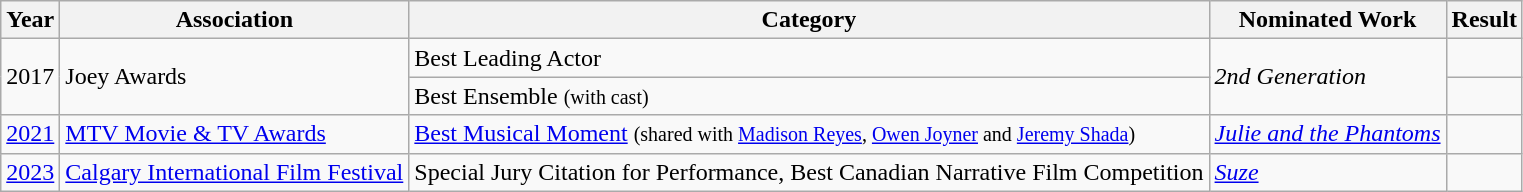<table class="wikitable">
<tr>
<th>Year</th>
<th>Association</th>
<th>Category</th>
<th>Nominated Work</th>
<th>Result</th>
</tr>
<tr>
<td rowspan=2>2017</td>
<td rowspan=2>Joey Awards</td>
<td>Best Leading Actor</td>
<td rowspan=2><em>2nd Generation</em></td>
<td></td>
</tr>
<tr>
<td>Best Ensemble <small>(with cast)</small></td>
<td></td>
</tr>
<tr>
<td><a href='#'>2021</a></td>
<td><a href='#'>MTV Movie & TV Awards</a></td>
<td><a href='#'>Best Musical Moment</a> <small>(shared with <a href='#'>Madison Reyes</a>, <a href='#'>Owen Joyner</a> and <a href='#'>Jeremy Shada</a>)</small></td>
<td><em><a href='#'>Julie and the Phantoms</a></em></td>
<td></td>
</tr>
<tr>
<td><a href='#'>2023</a></td>
<td><a href='#'>Calgary International Film Festival</a></td>
<td>Special Jury Citation for Performance, Best Canadian Narrative Film Competition</td>
<td><em><a href='#'>Suze</a></em></td>
<td></td>
</tr>
</table>
